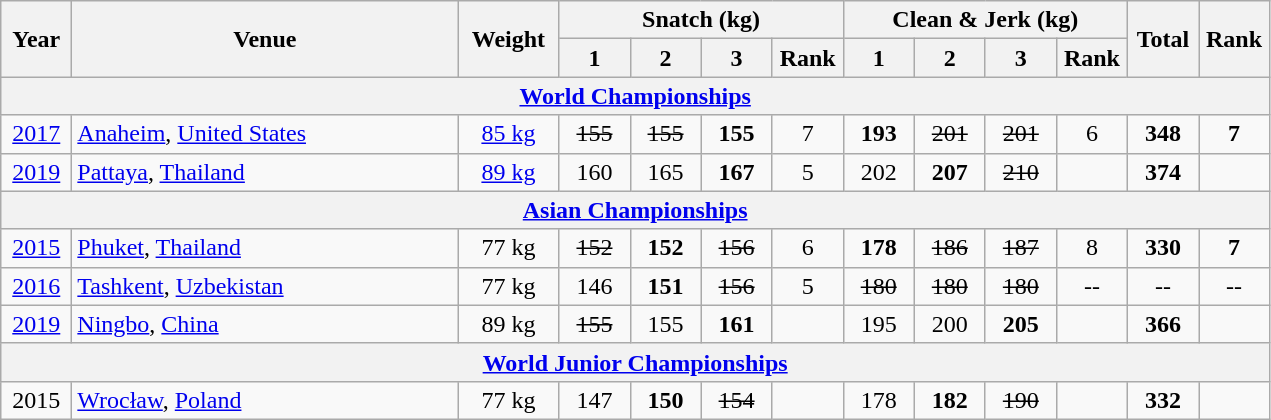<table class = "wikitable" style="text-align:center;">
<tr>
<th rowspan=2 width=40>Year</th>
<th rowspan=2 width=250>Venue</th>
<th rowspan=2 width=60>Weight</th>
<th colspan=4>Snatch (kg)</th>
<th colspan=4>Clean & Jerk (kg)</th>
<th rowspan=2 width=40>Total</th>
<th rowspan=2 width=40>Rank</th>
</tr>
<tr>
<th width=40>1</th>
<th width=40>2</th>
<th width=40>3</th>
<th width=40>Rank</th>
<th width=40>1</th>
<th width=40>2</th>
<th width=40>3</th>
<th width=40>Rank</th>
</tr>
<tr>
<th colspan=13><a href='#'>World Championships</a></th>
</tr>
<tr>
<td><a href='#'>2017</a></td>
<td align=left> <a href='#'>Anaheim</a>, <a href='#'>United States</a></td>
<td><a href='#'>85 kg</a></td>
<td><s>155</s></td>
<td><s>155</s></td>
<td><strong>155</strong></td>
<td>7</td>
<td><strong>193</strong></td>
<td><s>201</s></td>
<td><s>201</s></td>
<td>6</td>
<td><strong>348</strong></td>
<td><strong>7</strong></td>
</tr>
<tr>
<td><a href='#'>2019</a></td>
<td align=left> <a href='#'>Pattaya</a>, <a href='#'>Thailand</a></td>
<td><a href='#'>89 kg</a></td>
<td>160</td>
<td>165</td>
<td><strong>167</strong></td>
<td>5</td>
<td>202</td>
<td><strong>207</strong></td>
<td><s>210</s></td>
<td></td>
<td><strong>374</strong></td>
<td><strong></strong></td>
</tr>
<tr>
<th colspan=13><a href='#'>Asian Championships</a></th>
</tr>
<tr>
<td><a href='#'>2015</a></td>
<td align=left> <a href='#'>Phuket</a>, <a href='#'>Thailand</a></td>
<td>77 kg</td>
<td><s>152</s></td>
<td><strong>152</strong></td>
<td><s>156</s></td>
<td>6</td>
<td><strong>178</strong></td>
<td><s>186</s></td>
<td><s>187</s></td>
<td>8</td>
<td><strong>330</strong></td>
<td><strong>7</strong></td>
</tr>
<tr>
<td><a href='#'>2016</a></td>
<td align=left> <a href='#'>Tashkent</a>, <a href='#'>Uzbekistan</a></td>
<td>77 kg</td>
<td>146</td>
<td><strong>151</strong></td>
<td><s>156</s></td>
<td>5</td>
<td><s>180</s></td>
<td><s>180</s></td>
<td><s>180</s></td>
<td>--</td>
<td>--</td>
<td>--</td>
</tr>
<tr>
<td><a href='#'>2019</a></td>
<td align=left> <a href='#'>Ningbo</a>, <a href='#'>China</a></td>
<td>89 kg</td>
<td><s>155</s></td>
<td>155</td>
<td><strong>161</strong></td>
<td></td>
<td>195</td>
<td>200</td>
<td><strong>205</strong></td>
<td></td>
<td><strong>366</strong></td>
<td></td>
</tr>
<tr>
<th colspan=13><a href='#'>World Junior Championships</a></th>
</tr>
<tr>
<td>2015</td>
<td align=left> <a href='#'>Wrocław</a>, <a href='#'>Poland</a></td>
<td>77 kg</td>
<td>147</td>
<td><strong>150</strong></td>
<td><s>154</s></td>
<td></td>
<td>178</td>
<td><strong>182</strong></td>
<td><s>190</s></td>
<td></td>
<td><strong>332</strong></td>
<td></td>
</tr>
</table>
